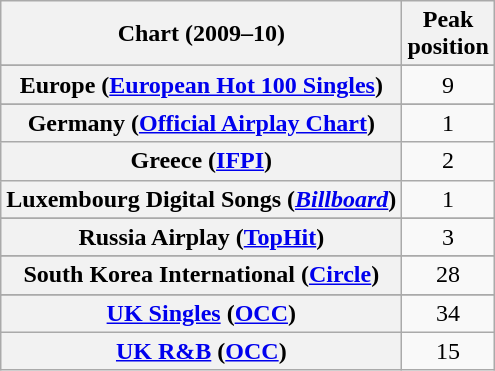<table class="wikitable sortable plainrowheaders">
<tr>
<th scope="col">Chart (2009–10)</th>
<th scope="col">Peak<br>position</th>
</tr>
<tr>
</tr>
<tr>
</tr>
<tr>
</tr>
<tr>
</tr>
<tr>
</tr>
<tr>
</tr>
<tr>
<th scope="row">Europe (<a href='#'>European Hot 100 Singles</a>)</th>
<td style="text-align:center;">9</td>
</tr>
<tr>
</tr>
<tr>
<th scope="row">Germany (<a href='#'>Official Airplay Chart</a>)</th>
<td style="text-align:center;">1</td>
</tr>
<tr>
<th scope="row">Greece (<a href='#'>IFPI</a>)</th>
<td style="text-align:center;">2</td>
</tr>
<tr>
<th scope="row">Luxembourg Digital Songs (<em><a href='#'>Billboard</a></em>)</th>
<td style="text-align:center;">1</td>
</tr>
<tr>
</tr>
<tr>
</tr>
<tr>
</tr>
<tr>
<th scope="row">Russia Airplay (<a href='#'>TopHit</a>)</th>
<td style="text-align:center;">3</td>
</tr>
<tr>
</tr>
<tr>
</tr>
<tr>
<th scope="row">South Korea International (<a href='#'>Circle</a>)</th>
<td align="center">28</td>
</tr>
<tr>
</tr>
<tr>
</tr>
<tr>
<th scope="row"><a href='#'>UK Singles</a> (<a href='#'>OCC</a>)</th>
<td style="text-align:center;">34</td>
</tr>
<tr>
<th scope="row"><a href='#'>UK R&B</a> (<a href='#'>OCC</a>)</th>
<td style="text-align:center;">15</td>
</tr>
</table>
